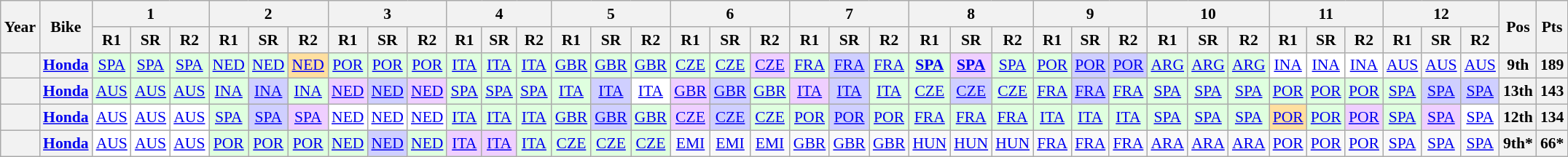<table class="wikitable" style="text-align:center; font-size:90%;">
<tr>
<th rowspan="2">Year</th>
<th rowspan="2">Bike</th>
<th colspan="3">1</th>
<th colspan="3">2</th>
<th colspan="3">3</th>
<th colspan="3">4</th>
<th colspan="3">5</th>
<th colspan="3">6</th>
<th colspan="3">7</th>
<th colspan="3">8</th>
<th colspan="3">9</th>
<th colspan="3">10</th>
<th colspan="3">11</th>
<th colspan="3">12</th>
<th rowspan="2">Pos</th>
<th rowspan="2">Pts</th>
</tr>
<tr>
<th>R1</th>
<th>SR</th>
<th>R2</th>
<th>R1</th>
<th>SR</th>
<th>R2</th>
<th>R1</th>
<th>SR</th>
<th>R2</th>
<th>R1</th>
<th>SR</th>
<th>R2</th>
<th>R1</th>
<th>SR</th>
<th>R2</th>
<th>R1</th>
<th>SR</th>
<th>R2</th>
<th>R1</th>
<th>SR</th>
<th>R2</th>
<th>R1</th>
<th>SR</th>
<th>R2</th>
<th>R1</th>
<th>SR</th>
<th>R2</th>
<th>R1</th>
<th>SR</th>
<th>R2</th>
<th>R1</th>
<th>SR</th>
<th>R2</th>
<th>R1</th>
<th>SR</th>
<th>R2</th>
</tr>
<tr>
<th></th>
<th><a href='#'>Honda</a></th>
<td style="background:#dfffdf;"><a href='#'>SPA</a><br></td>
<td style="background:#dfffdf;"><a href='#'>SPA</a><br></td>
<td style="background:#dfffdf;"><a href='#'>SPA</a><br></td>
<td style="background:#dfffdf;"><a href='#'>NED</a><br></td>
<td style="background:#dfffdf;"><a href='#'>NED</a><br></td>
<td style="background:#ffdf9f;"><a href='#'>NED</a><br></td>
<td style="background:#dfffdf;"><a href='#'>POR</a><br></td>
<td style="background:#dfffdf;"><a href='#'>POR</a><br></td>
<td style="background:#dfffdf;"><a href='#'>POR</a><br></td>
<td style="background:#dfffdf;"><a href='#'>ITA</a><br></td>
<td style="background:#dfffdf;"><a href='#'>ITA</a><br></td>
<td style="background:#dfffdf;"><a href='#'>ITA</a><br></td>
<td style="background:#dfffdf;"><a href='#'>GBR</a><br></td>
<td style="background:#dfffdf;"><a href='#'>GBR</a><br></td>
<td style="background:#dfffdf;"><a href='#'>GBR</a><br></td>
<td style="background:#dfffdf;"><a href='#'>CZE</a><br></td>
<td style="background:#dfffdf;"><a href='#'>CZE</a><br></td>
<td style="background:#efcfff;"><a href='#'>CZE</a><br></td>
<td style="background:#dfffdf;"><a href='#'>FRA</a><br></td>
<td style="background:#cfcfff;"><a href='#'>FRA</a><br></td>
<td style="background:#dfffdf;"><a href='#'>FRA</a><br></td>
<td style="background:#dfffdf;"><strong><a href='#'>SPA</a></strong><br></td>
<td style="background:#efcfff;"><strong><a href='#'>SPA</a></strong><br></td>
<td style="background:#dfffdf;"><a href='#'>SPA</a><br></td>
<td style="background:#dfffdf;"><a href='#'>POR</a><br></td>
<td style="background:#cfcfff;"><a href='#'>POR</a><br></td>
<td style="background:#cfcfff;"><a href='#'>POR</a><br></td>
<td style="background:#dfffdf;"><a href='#'>ARG</a><br></td>
<td style="background:#dfffdf;"><a href='#'>ARG</a><br></td>
<td style="background:#dfffdf;"><a href='#'>ARG</a><br></td>
<td style="background:#ffffff;"><a href='#'>INA</a><br></td>
<td style="background:#ffffff;"><a href='#'>INA</a><br></td>
<td style="background:#ffffff;"><a href='#'>INA</a><br></td>
<td><a href='#'>AUS</a></td>
<td><a href='#'>AUS</a></td>
<td><a href='#'>AUS</a></td>
<th>9th</th>
<th>189</th>
</tr>
<tr>
<th></th>
<th><a href='#'>Honda</a></th>
<td style="background:#dfffdf;"><a href='#'>AUS</a><br></td>
<td style="background:#dfffdf;"><a href='#'>AUS</a><br></td>
<td style="background:#dfffdf;"><a href='#'>AUS</a><br></td>
<td style="background:#dfffdf;"><a href='#'>INA</a><br></td>
<td style="background:#cfcfff;"><a href='#'>INA</a><br></td>
<td style="background:#dfffdf;"><a href='#'>INA</a><br></td>
<td style="background:#efcfff;"><a href='#'>NED</a><br></td>
<td style="background:#cfcfff;"><a href='#'>NED</a><br></td>
<td style="background:#efcfff;"><a href='#'>NED</a><br></td>
<td style="background:#dfffdf;"><a href='#'>SPA</a><br></td>
<td style="background:#dfffdf;"><a href='#'>SPA</a><br></td>
<td style="background:#dfffdf;"><a href='#'>SPA</a><br></td>
<td style="background:#dfffdf;"><a href='#'>ITA</a><br></td>
<td style="background:#cfcfff;"><a href='#'>ITA</a><br></td>
<td style="background:#ffffff;"><a href='#'>ITA</a><br></td>
<td style="background:#efcfff;"><a href='#'>GBR</a><br></td>
<td style="background:#cfcfff;"><a href='#'>GBR</a><br></td>
<td style="background:#dfffdf;"><a href='#'>GBR</a><br></td>
<td style="background:#efcfff;"><a href='#'>ITA</a><br></td>
<td style="background:#cfcfff;"><a href='#'>ITA</a><br></td>
<td style="background:#dfffdf;"><a href='#'>ITA</a><br></td>
<td style="background:#dfffdf;"><a href='#'>CZE</a><br></td>
<td style="background:#cfcfff;"><a href='#'>CZE</a><br></td>
<td style="background:#dfffdf;"><a href='#'>CZE</a><br></td>
<td style="background:#dfffdf;"><a href='#'>FRA</a><br></td>
<td style="background:#cfcfff;"><a href='#'>FRA</a><br></td>
<td style="background:#dfffdf;"><a href='#'>FRA</a><br></td>
<td style="background:#dfffdf;"><a href='#'>SPA</a><br></td>
<td style="background:#dfffdf;"><a href='#'>SPA</a><br></td>
<td style="background:#dfffdf;"><a href='#'>SPA</a><br></td>
<td style="background:#dfffdf;"><a href='#'>POR</a><br></td>
<td style="background:#dfffdf;"><a href='#'>POR</a><br></td>
<td style="background:#dfffdf;"><a href='#'>POR</a><br></td>
<td style="background:#dfffdf;"><a href='#'>SPA</a><br></td>
<td style="background:#cfcfff;"><a href='#'>SPA</a><br></td>
<td style="background:#cfcfff;"><a href='#'>SPA</a><br></td>
<th>13th</th>
<th>143</th>
</tr>
<tr>
<th></th>
<th><a href='#'>Honda</a></th>
<td style="background:#FFFFFF;"><a href='#'>AUS</a><br></td>
<td style="background:#FFFFFF;"><a href='#'>AUS</a><br></td>
<td style="background:#FFFFFF;"><a href='#'>AUS</a><br></td>
<td style="background:#DFFFDF;"><a href='#'>SPA</a><br></td>
<td style="background:#CFCFFF;"><a href='#'>SPA</a><br></td>
<td style="background:#EFCFFF;"><a href='#'>SPA</a><br></td>
<td style="background:#FFFFFF;"><a href='#'>NED</a><br></td>
<td style="background:#FFFFFF;"><a href='#'>NED</a><br></td>
<td style="background:#FFFFFF;"><a href='#'>NED</a><br></td>
<td style="background:#DFFFDF;"><a href='#'>ITA</a><br></td>
<td style="background:#DFFFDF;"><a href='#'>ITA</a><br></td>
<td style="background:#DFFFDF;"><a href='#'>ITA</a><br></td>
<td style="background:#DFFFDF;"><a href='#'>GBR</a><br></td>
<td style="background:#CFCFFF;"><a href='#'>GBR</a><br></td>
<td style="background:#DFFFDF;"><a href='#'>GBR</a><br></td>
<td style="background:#EFCFFF;"><a href='#'>CZE</a><br></td>
<td style="background:#CFCFFF;"><a href='#'>CZE</a><br></td>
<td style="background:#DFFFDF;"><a href='#'>CZE</a><br></td>
<td style="background:#DFFFDF;"><a href='#'>POR</a><br></td>
<td style="background:#CFCFFF;"><a href='#'>POR</a><br></td>
<td style="background:#DFFFDF;"><a href='#'>POR</a><br></td>
<td style="background:#DFFFDF;"><a href='#'>FRA</a><br></td>
<td style="background:#DFFFDF;"><a href='#'>FRA</a><br></td>
<td style="background:#DFFFDF;"><a href='#'>FRA</a><br></td>
<td style="background:#DFFFDF;"><a href='#'>ITA</a><br></td>
<td style="background:#DFFFDF;"><a href='#'>ITA</a><br></td>
<td style="background:#DFFFDF;"><a href='#'>ITA</a><br></td>
<td style="background:#DFFFDF;"><a href='#'>SPA</a><br></td>
<td style="background:#DFFFDF;"><a href='#'>SPA</a><br></td>
<td style="background:#DFFFDF;"><a href='#'>SPA</a><br></td>
<td style="background:#FFDF9F;"><a href='#'>POR</a><br></td>
<td style="background:#DFFFDF;"><a href='#'>POR</a><br></td>
<td style="background:#EFCFFF;"><a href='#'>POR</a><br></td>
<td style="background:#DFFFDF;"><a href='#'>SPA</a><br></td>
<td style="background:#EFCFFF;"><a href='#'>SPA</a><br></td>
<td style="background:#FFFFFF;"><a href='#'>SPA</a><br></td>
<th>12th</th>
<th>134</th>
</tr>
<tr>
<th></th>
<th><a href='#'>Honda</a></th>
<td style="background:#FFFFFF;"><a href='#'>AUS</a><br></td>
<td style="background:#FFFFFF;"><a href='#'>AUS</a><br></td>
<td style="background:#FFFFFF;"><a href='#'>AUS</a><br></td>
<td style="background:#DFFFDF;"><a href='#'>POR</a><br></td>
<td style="background:#DFFFDF;"><a href='#'>POR</a><br></td>
<td style="background:#DFFFDF;"><a href='#'>POR</a><br></td>
<td style="background:#DFFFDF;"><a href='#'>NED</a><br></td>
<td style="background:#CFCFFF;"><a href='#'>NED</a><br></td>
<td style="background:#DFFFDF;"><a href='#'>NED</a><br></td>
<td style="background:#EFCFFF;"><a href='#'>ITA</a><br></td>
<td style="background:#EFCFFF;"><a href='#'>ITA</a><br></td>
<td style="background:#DFFFDF;"><a href='#'>ITA</a><br></td>
<td style="background:#DFFFDF;"><a href='#'>CZE</a><br></td>
<td style="background:#DFFFDF;"><a href='#'>CZE</a><br></td>
<td style="background:#DFFFDF;"><a href='#'>CZE</a><br></td>
<td style="background:#;"><a href='#'>EMI</a><br></td>
<td style="background:#;"><a href='#'>EMI</a><br></td>
<td style="background:#;"><a href='#'>EMI</a><br></td>
<td style="background:#;"><a href='#'>GBR</a><br></td>
<td style="background:#;"><a href='#'>GBR</a><br></td>
<td style="background:#;"><a href='#'>GBR</a><br></td>
<td style="background:#;"><a href='#'>HUN</a><br></td>
<td style="background:#;"><a href='#'>HUN</a><br></td>
<td style="background:#;"><a href='#'>HUN</a><br></td>
<td style="background:#;"><a href='#'>FRA</a><br></td>
<td style="background:#;"><a href='#'>FRA</a><br></td>
<td style="background:#;"><a href='#'>FRA</a><br></td>
<td style="background:#;"><a href='#'>ARA</a><br></td>
<td style="background:#;"><a href='#'>ARA</a><br></td>
<td style="background:#;"><a href='#'>ARA</a><br></td>
<td style="background:#;"><a href='#'>POR</a><br></td>
<td style="background:#;"><a href='#'>POR</a><br></td>
<td style="background:#;"><a href='#'>POR</a><br></td>
<td style="background:#;"><a href='#'>SPA</a><br></td>
<td style="background:#;"><a href='#'>SPA</a><br></td>
<td style="background:#;"><a href='#'>SPA</a><br></td>
<th>9th*</th>
<th>66*</th>
</tr>
</table>
